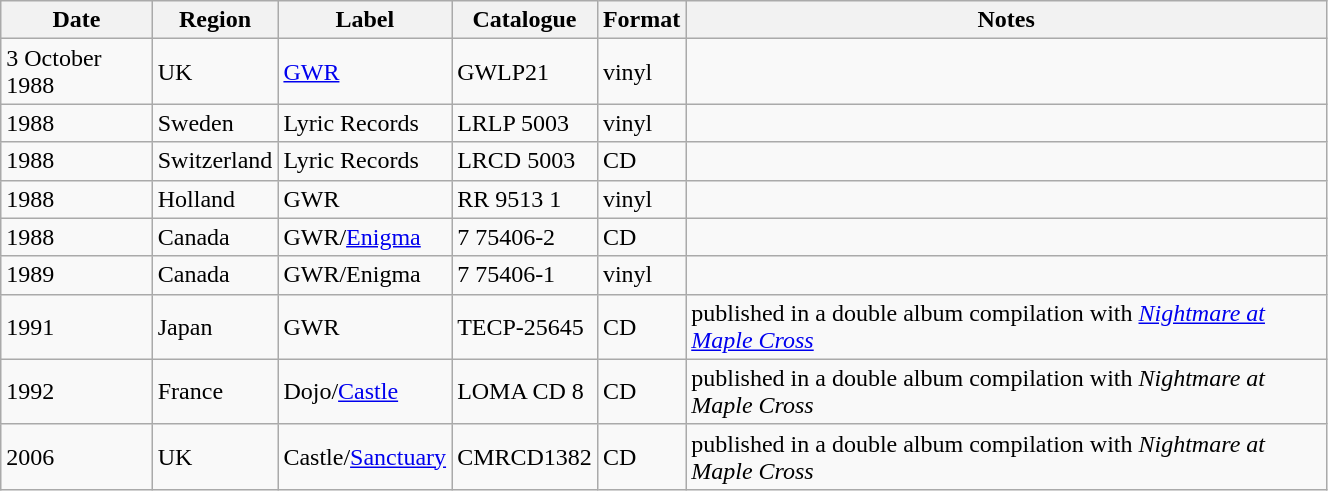<table class="wikitable" width="70%">
<tr>
<th>Date</th>
<th>Region</th>
<th>Label</th>
<th>Catalogue</th>
<th>Format</th>
<th>Notes</th>
</tr>
<tr>
<td>3 October 1988</td>
<td>UK</td>
<td><a href='#'>GWR</a></td>
<td>GWLP21</td>
<td>vinyl</td>
<td></td>
</tr>
<tr>
<td>1988</td>
<td>Sweden</td>
<td>Lyric Records</td>
<td>LRLP 5003</td>
<td>vinyl</td>
<td></td>
</tr>
<tr>
<td>1988</td>
<td>Switzerland</td>
<td>Lyric Records</td>
<td>LRCD 5003</td>
<td>CD</td>
<td></td>
</tr>
<tr>
<td>1988</td>
<td>Holland</td>
<td>GWR</td>
<td>RR 9513 1</td>
<td>vinyl</td>
<td></td>
</tr>
<tr>
<td>1988</td>
<td>Canada</td>
<td>GWR/<a href='#'>Enigma</a></td>
<td>7 75406-2</td>
<td>CD</td>
<td></td>
</tr>
<tr>
<td>1989</td>
<td>Canada</td>
<td>GWR/Enigma</td>
<td>7 75406-1</td>
<td>vinyl</td>
<td></td>
</tr>
<tr>
<td>1991</td>
<td>Japan</td>
<td>GWR</td>
<td>TECP-25645</td>
<td>CD</td>
<td>published in a double album compilation with <em><a href='#'>Nightmare at Maple Cross</a></em></td>
</tr>
<tr>
<td>1992</td>
<td>France</td>
<td>Dojo/<a href='#'>Castle</a></td>
<td>LOMA CD 8</td>
<td>CD</td>
<td>published in a double album compilation with <em>Nightmare at Maple Cross</em></td>
</tr>
<tr>
<td>2006</td>
<td>UK</td>
<td>Castle/<a href='#'>Sanctuary</a></td>
<td>CMRCD1382</td>
<td>CD</td>
<td>published in a double album compilation with <em>Nightmare at Maple Cross</em></td>
</tr>
</table>
